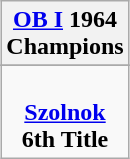<table class="wikitable" style="text-align: center; margin: 0 auto;">
<tr>
<th><a href='#'>OB I</a> 1964<br>Champions</th>
</tr>
<tr>
</tr>
<tr>
<td><br><strong><a href='#'>Szolnok</a></strong><br><strong>6th Title</strong></td>
</tr>
</table>
